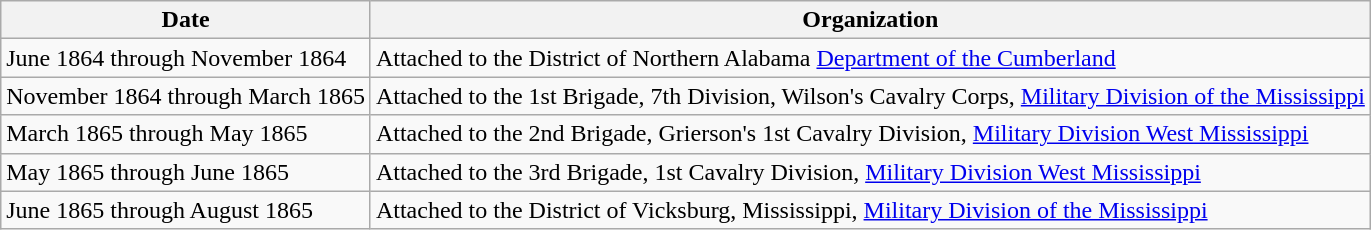<table class="wikitable">
<tr>
<th>Date</th>
<th>Organization</th>
</tr>
<tr>
<td>June 1864 through November 1864</td>
<td>Attached to the District of Northern Alabama <a href='#'>Department of the Cumberland</a></td>
</tr>
<tr>
<td>November 1864 through March 1865</td>
<td>Attached to the 1st Brigade, 7th Division, Wilson's Cavalry Corps, <a href='#'>Military Division of the Mississippi</a></td>
</tr>
<tr>
<td>March 1865 through May 1865</td>
<td>Attached to the 2nd Brigade, Grierson's 1st Cavalry Division, <a href='#'>Military Division West Mississippi</a></td>
</tr>
<tr>
<td>May 1865 through June 1865</td>
<td>Attached to the 3rd Brigade, 1st Cavalry Division, <a href='#'>Military Division West Mississippi</a></td>
</tr>
<tr>
<td>June 1865 through August 1865</td>
<td>Attached to the District of Vicksburg, Mississippi, <a href='#'>Military Division of the Mississippi</a></td>
</tr>
</table>
